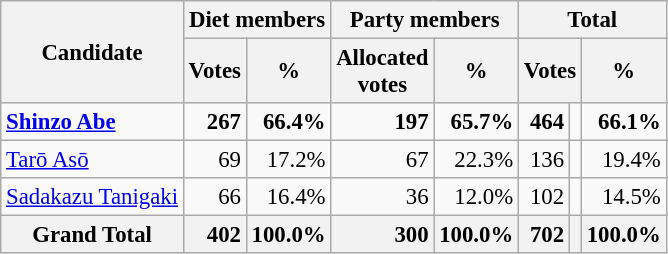<table class="wikitable" style="text-align:right;font-size:95%;">
<tr>
<th rowspan=2>Candidate</th>
<th colspan=2>Diet members</th>
<th colspan=2>Party members</th>
<th colspan=3>Total</th>
</tr>
<tr>
<th>Votes</th>
<th>%</th>
<th>Allocated<br>votes</th>
<th>%</th>
<th colspan="2">Votes</th>
<th>%</th>
</tr>
<tr>
<td style="text-align:left"><strong><a href='#'>Shinzo Abe</a></strong></td>
<td><strong>267</strong></td>
<td><strong>66.4%</strong></td>
<td><strong>197</strong></td>
<td><strong>65.7%</strong></td>
<td><strong>464</strong></td>
<td align=center></td>
<td><strong>66.1%</strong></td>
</tr>
<tr>
<td style="text-align:left"><a href='#'>Tarō Asō</a></td>
<td>69</td>
<td>17.2%</td>
<td>67</td>
<td>22.3%</td>
<td>136</td>
<td align=center></td>
<td>19.4%</td>
</tr>
<tr>
<td style="text-align:left"><a href='#'>Sadakazu Tanigaki</a></td>
<td>66</td>
<td>16.4%</td>
<td>36</td>
<td>12.0%</td>
<td>102</td>
<td align=center></td>
<td>14.5%</td>
</tr>
<tr>
<th>Grand Total</th>
<th style=text-align:right>402</th>
<th style=text-align:right>100.0%</th>
<th style=text-align:right>300</th>
<th style=text-align:right>100.0%</th>
<th style=text-align:right>702</th>
<th></th>
<th style=text-align:right>100.0%</th>
</tr>
</table>
